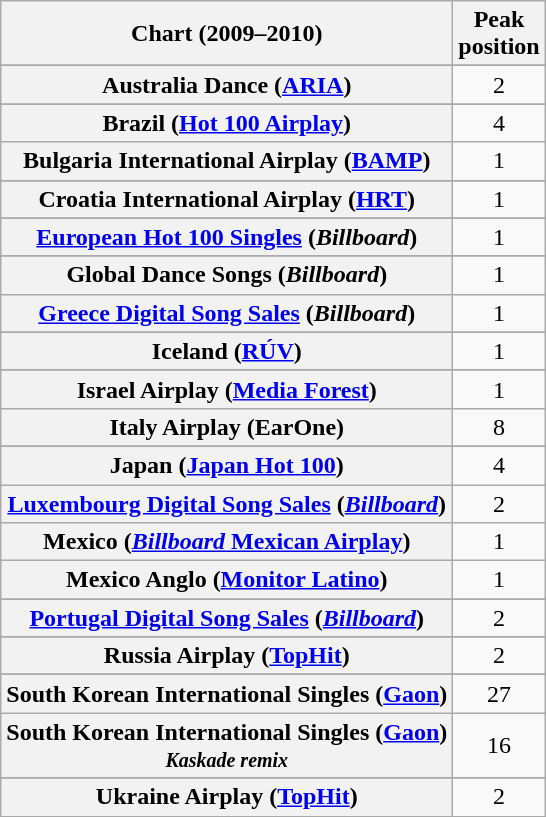<table class="wikitable sortable plainrowheaders" style="text-align:center">
<tr>
<th scope="col">Chart (2009–2010)</th>
<th scope="col">Peak<br>position</th>
</tr>
<tr>
</tr>
<tr>
<th scope="row">Australia Dance (<a href='#'>ARIA</a>)</th>
<td>2</td>
</tr>
<tr>
</tr>
<tr>
</tr>
<tr>
</tr>
<tr>
<th scope="row">Brazil (<a href='#'>Hot 100 Airplay</a>)</th>
<td>4</td>
</tr>
<tr>
<th scope="row">Bulgaria International Airplay (<a href='#'>BAMP</a>)</th>
<td>1</td>
</tr>
<tr>
</tr>
<tr>
</tr>
<tr>
</tr>
<tr>
</tr>
<tr>
</tr>
<tr>
<th scope="row">Croatia International Airplay (<a href='#'>HRT</a>)</th>
<td>1</td>
</tr>
<tr>
</tr>
<tr>
</tr>
<tr>
<th scope="row"><a href='#'>European Hot 100 Singles</a> (<em>Billboard</em>)</th>
<td>1</td>
</tr>
<tr>
</tr>
<tr>
</tr>
<tr>
</tr>
<tr>
<th scope="row">Global Dance Songs (<em>Billboard</em>)</th>
<td>1</td>
</tr>
<tr>
<th scope="row"><a href='#'>Greece Digital Song Sales</a> (<em>Billboard</em>)</th>
<td>1</td>
</tr>
<tr>
</tr>
<tr>
</tr>
<tr>
</tr>
<tr>
<th scope="row">Iceland (<a href='#'>RÚV</a>)</th>
<td>1</td>
</tr>
<tr>
</tr>
<tr>
<th scope="row">Israel Airplay (<a href='#'>Media Forest</a>)</th>
<td>1</td>
</tr>
<tr>
<th scope="row">Italy Airplay (EarOne)</th>
<td>8</td>
</tr>
<tr>
</tr>
<tr>
<th scope="row">Japan (<a href='#'>Japan Hot 100</a>)</th>
<td>4</td>
</tr>
<tr>
<th scope="row"><a href='#'>Luxembourg Digital Song Sales</a> (<em><a href='#'>Billboard</a></em>)</th>
<td>2</td>
</tr>
<tr>
<th scope="row">Mexico (<a href='#'><em>Billboard</em> Mexican Airplay</a>)</th>
<td>1</td>
</tr>
<tr>
<th scope="row">Mexico Anglo (<a href='#'>Monitor Latino</a>)</th>
<td>1</td>
</tr>
<tr>
</tr>
<tr>
</tr>
<tr>
</tr>
<tr>
</tr>
<tr>
</tr>
<tr>
<th scope="row"><a href='#'>Portugal Digital Song Sales</a> (<em><a href='#'>Billboard</a></em>)</th>
<td>2</td>
</tr>
<tr>
</tr>
<tr>
</tr>
<tr>
<th scope="row">Russia Airplay (<a href='#'>TopHit</a>)</th>
<td>2</td>
</tr>
<tr>
</tr>
<tr>
</tr>
<tr>
<th scope="row">South Korean International Singles (<a href='#'>Gaon</a>)</th>
<td>27</td>
</tr>
<tr>
<th scope="row">South Korean International Singles (<a href='#'>Gaon</a>)<br><small><em>Kaskade remix</em></small></th>
<td>16</td>
</tr>
<tr>
</tr>
<tr>
</tr>
<tr>
</tr>
<tr>
</tr>
<tr>
<th scope="row">Ukraine Airplay (<a href='#'>TopHit</a>)</th>
<td>2</td>
</tr>
<tr>
</tr>
<tr>
</tr>
<tr>
</tr>
<tr>
</tr>
<tr>
</tr>
<tr>
</tr>
<tr>
</tr>
<tr>
</tr>
</table>
